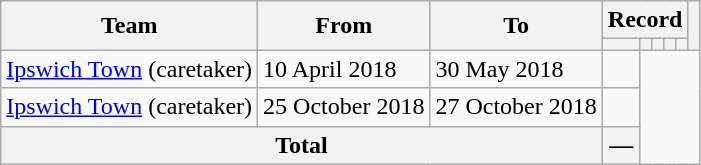<table class=wikitable style="text-align: center">
<tr>
<th rowspan=2>Team</th>
<th rowspan=2>From</th>
<th rowspan=2>To</th>
<th colspan=5>Record</th>
<th rowspan=2></th>
</tr>
<tr>
<th></th>
<th></th>
<th></th>
<th></th>
<th></th>
</tr>
<tr>
<td align=left><a href='#'>Ipswich Town</a> (caretaker)</td>
<td align=left>10 April 2018</td>
<td align=left>30 May 2018<br></td>
<td></td>
</tr>
<tr>
<td align=left><a href='#'>Ipswich Town</a> (caretaker)</td>
<td align=left>25 October 2018</td>
<td align=left>27 October 2018<br></td>
<td></td>
</tr>
<tr>
<th colspan=3>Total<br></th>
<th>—</th>
</tr>
</table>
